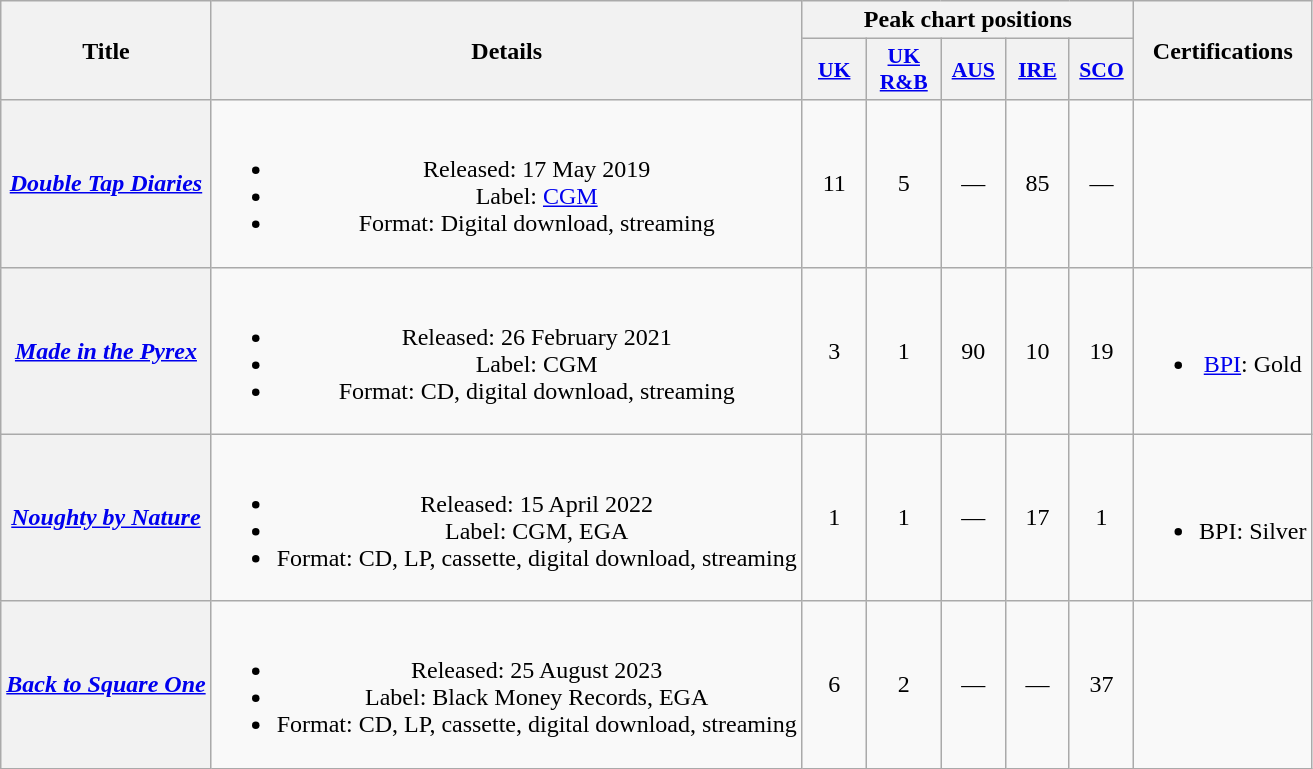<table class="wikitable plainrowheaders" style="text-align:center;">
<tr>
<th scope="col" rowspan="2">Title</th>
<th scope="col" rowspan="2">Details</th>
<th scope="col" colspan="5">Peak chart positions</th>
<th scope="col" rowspan="2">Certifications</th>
</tr>
<tr>
<th scope="col" style="width:2.5em;font-size:90%;"><a href='#'>UK</a><br></th>
<th scope="col" style="width:3em;font-size:90%;"><a href='#'>UK<br>R&B</a><br></th>
<th scope="col" style="width:2.5em;font-size:90%;"><a href='#'>AUS</a><br></th>
<th scope="col" style="width:2.5em;font-size:90%;"><a href='#'>IRE</a><br></th>
<th scope="col" style="width:2.5em;font-size:90%;"><a href='#'>SCO</a><br></th>
</tr>
<tr>
<th scope="row"><em><a href='#'>Double Tap Diaries</a></em></th>
<td><br><ul><li>Released: 17 May 2019</li><li>Label: <a href='#'>CGM</a></li><li>Format: Digital download, streaming</li></ul></td>
<td>11</td>
<td>5</td>
<td>—</td>
<td>85</td>
<td>—</td>
<td></td>
</tr>
<tr>
<th scope="row"><em><a href='#'>Made in the Pyrex</a></em></th>
<td><br><ul><li>Released: 26 February 2021</li><li>Label: CGM</li><li>Format: CD, digital download, streaming</li></ul></td>
<td>3</td>
<td>1</td>
<td>90</td>
<td>10</td>
<td>19</td>
<td><br><ul><li><a href='#'>BPI</a>: Gold</li></ul></td>
</tr>
<tr>
<th scope="row"><em><a href='#'>Noughty by Nature</a></em></th>
<td><br><ul><li>Released: 15 April 2022</li><li>Label: CGM, EGA</li><li>Format: CD, LP, cassette, digital download, streaming</li></ul></td>
<td>1</td>
<td>1</td>
<td>—</td>
<td>17</td>
<td>1</td>
<td><br><ul><li>BPI: Silver</li></ul></td>
</tr>
<tr>
<th scope="row"><em><a href='#'>Back to Square One</a></em></th>
<td><br><ul><li>Released: 25 August 2023</li><li>Label: Black Money Records, EGA</li><li>Format: CD, LP, cassette, digital download, streaming</li></ul></td>
<td>6</td>
<td>2</td>
<td>—</td>
<td>—</td>
<td>37</td>
<td></td>
</tr>
</table>
